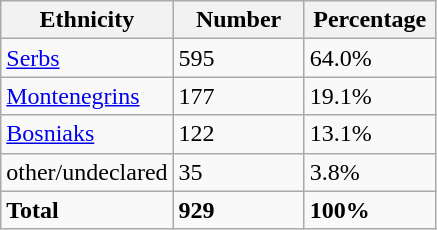<table class="wikitable">
<tr>
<th width="100px">Ethnicity</th>
<th width="80px">Number</th>
<th width="80px">Percentage</th>
</tr>
<tr>
<td><a href='#'>Serbs</a></td>
<td>595</td>
<td>64.0%</td>
</tr>
<tr>
<td><a href='#'>Montenegrins</a></td>
<td>177</td>
<td>19.1%</td>
</tr>
<tr>
<td><a href='#'>Bosniaks</a></td>
<td>122</td>
<td>13.1%</td>
</tr>
<tr>
<td>other/undeclared</td>
<td>35</td>
<td>3.8%</td>
</tr>
<tr>
<td><strong>Total</strong></td>
<td><strong>929</strong></td>
<td><strong>100%</strong></td>
</tr>
</table>
